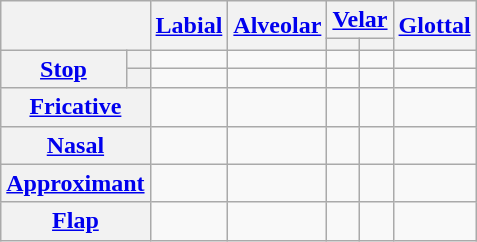<table class="wikitable" style="text-align:center">
<tr>
<th colspan="2" rowspan="2"></th>
<th rowspan="2"><a href='#'>Labial</a></th>
<th rowspan="2"><a href='#'>Alveolar</a></th>
<th colspan="2"><a href='#'>Velar</a></th>
<th rowspan="2"><a href='#'>Glottal</a></th>
</tr>
<tr>
<th></th>
<th></th>
</tr>
<tr>
<th rowspan="2"><a href='#'>Stop</a></th>
<th></th>
<td></td>
<td></td>
<td></td>
<td></td>
<td></td>
</tr>
<tr>
<th></th>
<td></td>
<td></td>
<td></td>
<td></td>
<td></td>
</tr>
<tr>
<th colspan="2"><a href='#'>Fricative</a></th>
<td></td>
<td></td>
<td></td>
<td></td>
<td></td>
</tr>
<tr>
<th colspan="2"><a href='#'>Nasal</a></th>
<td></td>
<td></td>
<td></td>
<td></td>
<td></td>
</tr>
<tr>
<th colspan="2"><a href='#'>Approximant</a></th>
<td></td>
<td></td>
<td></td>
<td></td>
<td></td>
</tr>
<tr>
<th colspan="2"><a href='#'>Flap</a></th>
<td></td>
<td></td>
<td></td>
<td></td>
<td></td>
</tr>
</table>
